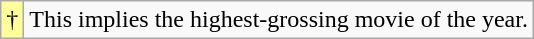<table class="wikitable">
<tr>
<td style="background-color:#FFFF99">†</td>
<td>This implies the highest-grossing movie of the year.</td>
</tr>
</table>
